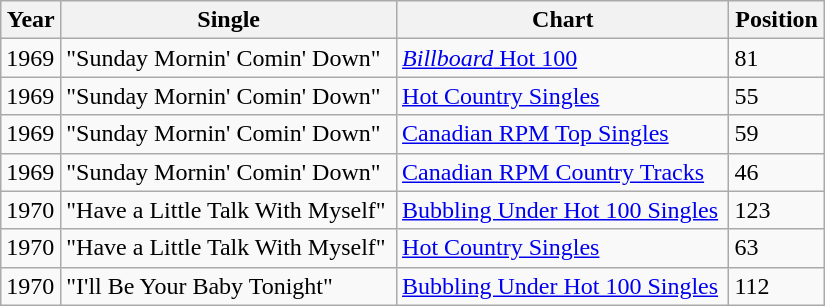<table class=wikitable width="550px">
<tr>
<th>Year</th>
<th>Single</th>
<th>Chart</th>
<th>Position</th>
</tr>
<tr>
<td align="left">1969</td>
<td align="left">"Sunday Mornin' Comin' Down"</td>
<td align="left"><a href='#'><em>Billboard</em> Hot 100</a></td>
<td align="left">81</td>
</tr>
<tr>
<td align="left">1969</td>
<td align="left">"Sunday Mornin' Comin' Down"</td>
<td align="left"><a href='#'>Hot Country Singles</a></td>
<td align="left">55</td>
</tr>
<tr>
<td align="left">1969</td>
<td align="left">"Sunday Mornin' Comin' Down"</td>
<td align="left"><a href='#'>Canadian RPM Top Singles</a></td>
<td align="left">59</td>
</tr>
<tr>
<td align="left">1969</td>
<td align="left">"Sunday Mornin' Comin' Down"</td>
<td align="left"><a href='#'>Canadian RPM Country Tracks</a></td>
<td align="left">46</td>
</tr>
<tr>
<td align="left">1970</td>
<td align="left">"Have a Little Talk With Myself"</td>
<td align="left"><a href='#'>Bubbling Under Hot 100 Singles</a></td>
<td align="left">123</td>
</tr>
<tr>
<td align="left">1970</td>
<td align="left">"Have a Little Talk With Myself"</td>
<td align="left"><a href='#'>Hot Country Singles</a></td>
<td align="left">63</td>
</tr>
<tr>
<td align="left">1970</td>
<td align="left">"I'll Be Your Baby Tonight"</td>
<td align="left"><a href='#'>Bubbling Under Hot 100 Singles</a></td>
<td align="left">112</td>
</tr>
</table>
